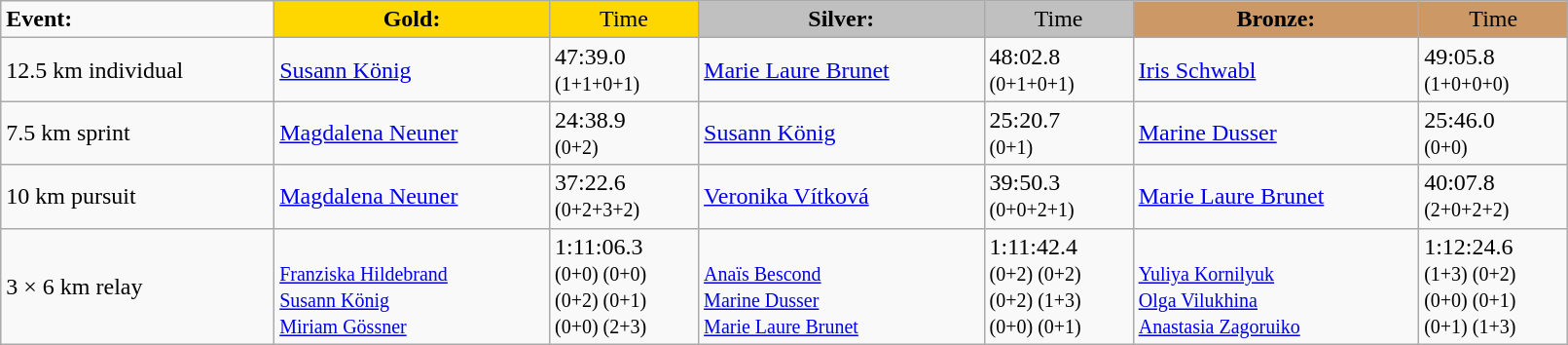<table class="wikitable" width=85%>
<tr>
<td><strong>Event:</strong></td>
<td style="text-align:center;background-color:gold;"><strong>Gold:</strong></td>
<td style="text-align:center;background-color:gold;">Time</td>
<td style="text-align:center;background-color:silver;"><strong>Silver:</strong></td>
<td style="text-align:center;background-color:silver;">Time</td>
<td style="text-align:center;background-color:#CC9966;"><strong>Bronze:</strong></td>
<td style="text-align:center;background-color:#CC9966;">Time</td>
</tr>
<tr>
<td>12.5 km individual<br><em></em></td>
<td><a href='#'>Susann König</a><br><small></small></td>
<td>47:39.0	<br><small>(1+1+0+1)</small></td>
<td><a href='#'>Marie Laure Brunet</a><br><small></small></td>
<td>48:02.8<br><small>(0+1+0+1)</small></td>
<td><a href='#'>Iris Schwabl</a><br><small></small></td>
<td>49:05.8<br><small>(1+0+0+0)</small></td>
</tr>
<tr>
<td>7.5 km sprint<br><em></em></td>
<td><a href='#'>Magdalena Neuner</a><br><small></small></td>
<td>24:38.9<br><small>(0+2)</small></td>
<td><a href='#'>Susann König</a><br><small></small></td>
<td>25:20.7<br><small>(0+1)</small></td>
<td><a href='#'>Marine Dusser</a><br><small></small></td>
<td>25:46.0<br><small>(0+0)</small></td>
</tr>
<tr>
<td>10 km pursuit<br><em></em></td>
<td><a href='#'>Magdalena Neuner</a><br><small></small></td>
<td>37:22.6<br><small>(0+2+3+2)</small></td>
<td><a href='#'>Veronika Vítková</a><br><small></small></td>
<td>39:50.3<br><small>(0+0+2+1)</small></td>
<td><a href='#'>Marie Laure Brunet</a><br><small></small></td>
<td>40:07.8<br><small>(2+0+2+2)</small></td>
</tr>
<tr>
<td>3 × 6 km relay<br><em></em></td>
<td>  <br><small><a href='#'>Franziska Hildebrand</a><br><a href='#'>Susann König</a><br><a href='#'>Miriam Gössner</a></small></td>
<td>1:11:06.3<br><small>(0+0) (0+0)<br>(0+2) (0+1)<br>(0+0) (2+3) </small></td>
<td>  <br><small><a href='#'>Anaïs Bescond</a><br><a href='#'>Marine Dusser</a><br><a href='#'>Marie Laure Brunet</a></small></td>
<td>1:11:42.4<br><small>(0+2) (0+2)<br>(0+2) (1+3)<br>(0+0) (0+1)  </small></td>
<td>  <br><small><a href='#'>Yuliya Kornilyuk</a><br><a href='#'>Olga Vilukhina</a><br><a href='#'>Anastasia Zagoruiko</a></small></td>
<td>1:12:24.6<br><small>(1+3) (0+2)<br>(0+0) (0+1)<br>(0+1) (1+3) </small></td>
</tr>
</table>
